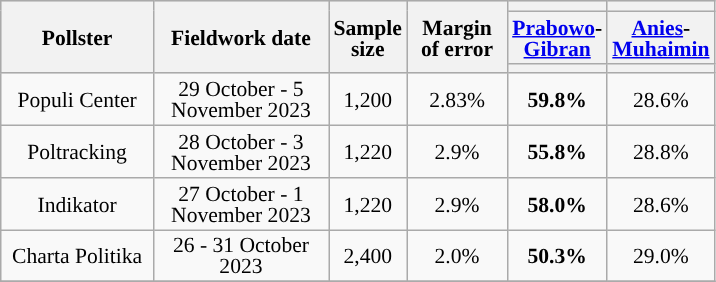<table class="wikitable" style="text-align:center; font-size:90%; line-height:14px;">
<tr bgcolor=lightgray>
<th style="width:95px;" rowspan="3">Pollster</th>
<th style="width:110px;" rowspan="3">Fieldwork date</th>
<th style="width:35px;" rowspan="3">Sample size</th>
<th rowspan="3" style="width:60px;">Margin of error</th>
<th style="width:60px;"></th>
<th style="width:60px;"></th>
</tr>
<tr>
<th><a href='#'>Prabowo</a>-<a href='#'>Gibran</a><br></th>
<th><a href='#'>Anies</a>-<a href='#'>Muhaimin</a><br></th>
</tr>
<tr>
<th class="unsortable" style="color:inherit;background:"></th>
<th class="unsortable" style="color:inherit;background:"></th>
</tr>
<tr>
<td>Populi Center</td>
<td>29 October - 5 November 2023</td>
<td>1,200</td>
<td>2.83%</td>
<td style="background-color:#"><strong>59.8%</strong> </td>
<td>28.6%</td>
</tr>
<tr>
<td>Poltracking</td>
<td>28 October - 3 November 2023</td>
<td>1,220</td>
<td>2.9%</td>
<td style="background-color:#"><strong>55.8%</strong> </td>
<td>28.8% </td>
</tr>
<tr>
<td>Indikator</td>
<td>27 October - 1 November 2023</td>
<td>1,220</td>
<td>2.9%</td>
<td style="background-color:#"><strong>58.0%</strong> </td>
<td>28.6% </td>
</tr>
<tr>
<td>Charta Politika</td>
<td>26 - 31 October 2023</td>
<td>2,400</td>
<td>2.0%</td>
<td style="background-color:#"><strong>50.3%</strong> </td>
<td>29.0%</td>
</tr>
<tr>
</tr>
</table>
